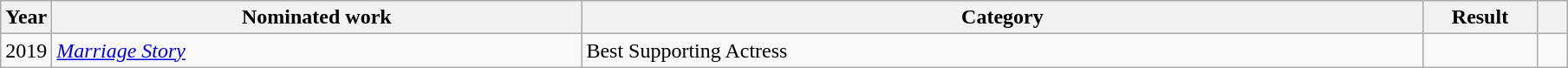<table class="wikitable sortable">
<tr>
<th scope="col" style="width:1em;">Year</th>
<th scope="col" style="width:25em;">Nominated work</th>
<th scope="col" style="width:40em;">Category</th>
<th scope="col" style="width:5em;">Result</th>
<th scope="col" style="width:1em;"class="unsortable"></th>
</tr>
<tr>
<td>2019</td>
<td><em><a href='#'>Marriage Story</a></em></td>
<td>Best Supporting Actress</td>
<td></td>
<td></td>
</tr>
</table>
